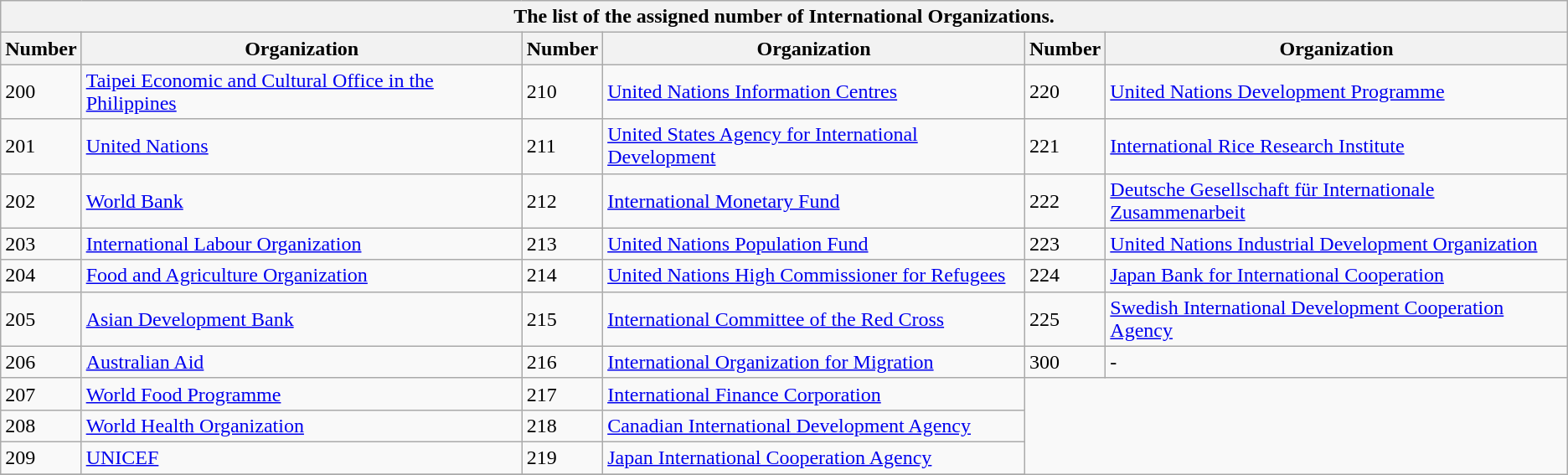<table class="wikitable top">
<tr>
<th colspan="6">The list of the assigned number of International Organizations.</th>
</tr>
<tr>
<th>Number</th>
<th>Organization</th>
<th>Number</th>
<th>Organization</th>
<th>Number</th>
<th>Organization</th>
</tr>
<tr>
<td>200</td>
<td><a href='#'>Taipei Economic and Cultural Office in the Philippines</a></td>
<td>210</td>
<td><a href='#'>United Nations Information Centres</a></td>
<td>220</td>
<td><a href='#'>United Nations Development Programme</a></td>
</tr>
<tr>
<td>201</td>
<td><a href='#'>United Nations</a></td>
<td>211</td>
<td><a href='#'>United States Agency for International Development</a></td>
<td>221</td>
<td><a href='#'>International Rice Research Institute</a></td>
</tr>
<tr>
<td>202</td>
<td><a href='#'>World Bank</a></td>
<td>212</td>
<td><a href='#'>International Monetary Fund</a></td>
<td>222</td>
<td><a href='#'>Deutsche Gesellschaft für Internationale Zusammenarbeit</a></td>
</tr>
<tr>
<td>203</td>
<td><a href='#'>International Labour Organization</a></td>
<td>213</td>
<td><a href='#'>United Nations Population Fund</a></td>
<td>223</td>
<td><a href='#'>United Nations Industrial Development Organization</a></td>
</tr>
<tr>
<td>204</td>
<td><a href='#'>Food and Agriculture Organization</a></td>
<td>214</td>
<td><a href='#'>United Nations High Commissioner for Refugees</a></td>
<td>224</td>
<td><a href='#'>Japan Bank for International Cooperation</a></td>
</tr>
<tr>
<td>205</td>
<td><a href='#'>Asian Development Bank</a></td>
<td>215</td>
<td><a href='#'>International Committee of the Red Cross</a></td>
<td>225</td>
<td><a href='#'>Swedish International Development Cooperation Agency</a></td>
</tr>
<tr>
<td>206</td>
<td><a href='#'>Australian Aid</a></td>
<td>216</td>
<td><a href='#'>International Organization for Migration</a></td>
<td>300</td>
<td>-</td>
</tr>
<tr>
<td>207</td>
<td><a href='#'>World Food Programme</a></td>
<td>217</td>
<td><a href='#'>International Finance Corporation</a></td>
</tr>
<tr>
<td>208</td>
<td><a href='#'>World Health Organization</a></td>
<td>218</td>
<td><a href='#'>Canadian International Development Agency</a></td>
</tr>
<tr>
<td>209</td>
<td><a href='#'>UNICEF</a></td>
<td>219</td>
<td><a href='#'>Japan International Cooperation Agency</a></td>
</tr>
<tr>
</tr>
</table>
